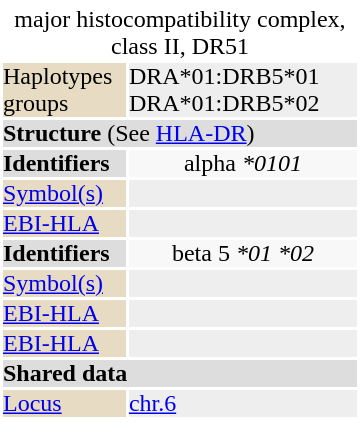<table id="drugInfoBox" style="float: right; clear: right; margin: 0 0 0.5em 1em; background: #ffffff;" class="toccolours" border=0 cellpadding=0 align=right width="240px">
<tr>
<td align="center" colspan="2"></td>
</tr>
<tr>
<td align="center" colspan="2"><div>major histocompatibility complex, class II, DR51</div></td>
</tr>
<tr>
<td bgcolor="#e7dcc3">Haplotypes groups</td>
<td bgcolor="#eeeeee">DRA*01:DRB5*01 DRA*01:DRB5*02</td>
</tr>
<tr>
<td colspan="2" bgcolor="#dddddd"><strong>Structure</strong> (See <a href='#'>HLA-DR</a>)</td>
</tr>
<tr style="background:#f8f8f8">
<td bgcolor="#dddddd"><strong>Identifiers</strong></td>
<td align="center"><div>alpha <em>*0101</em></div></td>
</tr>
<tr>
<td bgcolor="#e7dcc3"><a href='#'>Symbol(s)</a></td>
<td bgcolor="#eeeeee"></td>
</tr>
<tr>
<td bgcolor="#e7dcc3"><a href='#'>EBI-HLA</a></td>
<td bgcolor="#eeeeee"></td>
</tr>
<tr style="background:#f8f8f8">
<td bgcolor="#dddddd"><strong>Identifiers</strong></td>
<td align="center"><div>beta 5 <em>*01</em> <em>*02</em> </div></td>
</tr>
<tr>
<td bgcolor="#e7dcc3"><a href='#'>Symbol(s)</a></td>
<td bgcolor="#eeeeee"></td>
</tr>
<tr>
<td bgcolor="#e7dcc3"><a href='#'>EBI-HLA</a></td>
<td bgcolor="#eeeeee"></td>
</tr>
<tr>
<td bgcolor="#e7dcc3"><a href='#'>EBI-HLA</a></td>
<td bgcolor="#eeeeee"> </td>
</tr>
<tr>
<td colspan="2" bgcolor="#dddddd"><strong>Shared data</strong></td>
</tr>
<tr>
<td bgcolor="#e7dcc3"><a href='#'>Locus</a></td>
<td bgcolor="#eeeeee"><a href='#'>chr.6</a> <em></em></td>
</tr>
<tr>
</tr>
</table>
